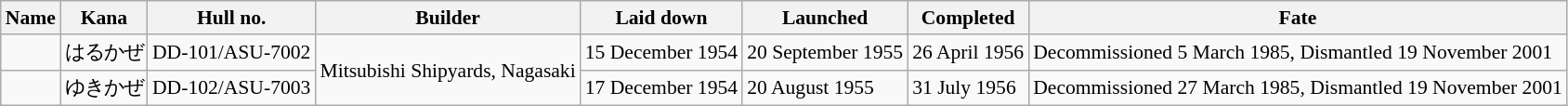<table class="wikitable" style="font-size:90%;">
<tr>
<th>Name</th>
<th>Kana</th>
<th>Hull no.</th>
<th>Builder</th>
<th>Laid down</th>
<th>Launched</th>
<th>Completed</th>
<th>Fate</th>
</tr>
<tr>
<td></td>
<td>はるかぜ</td>
<td>DD-101/ASU-7002</td>
<td rowspan="2">Mitsubishi Shipyards, Nagasaki</td>
<td>15 December 1954</td>
<td>20 September 1955</td>
<td>26 April 1956</td>
<td>Decommissioned 5 March 1985, Dismantled 19 November 2001</td>
</tr>
<tr>
<td></td>
<td>ゆきかぜ</td>
<td>DD-102/ASU-7003</td>
<td>17 December 1954</td>
<td>20 August 1955</td>
<td>31 July 1956</td>
<td>Decommissioned 27 March 1985, Dismantled 19 November 2001</td>
</tr>
</table>
